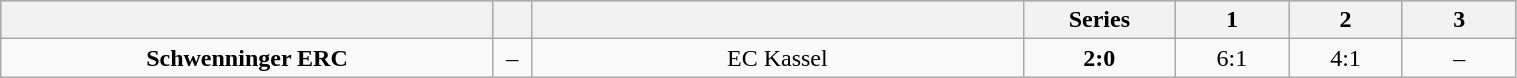<table class="wikitable" width="80%">
<tr style="background-color:#c0c0c0;">
<th style="width:32.5%;"></th>
<th style="width:2.5%;"></th>
<th style="width:32.5%;"></th>
<th style="width:10%;">Series</th>
<th style="width:7.5%;">1</th>
<th style="width:7.5%;">2</th>
<th style="width:7.5%;">3</th>
</tr>
<tr align="center">
<td><strong>Schwenninger ERC</strong></td>
<td>–</td>
<td>EC Kassel</td>
<td><strong>2:0</strong></td>
<td>6:1</td>
<td>4:1</td>
<td>–</td>
</tr>
</table>
